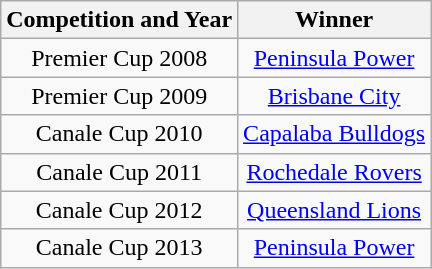<table class="wikitable" style="text-align:center">
<tr>
<th>Competition and Year</th>
<th>Winner</th>
</tr>
<tr>
<td>Premier Cup 2008</td>
<td><a href='#'>Peninsula Power</a></td>
</tr>
<tr>
<td>Premier Cup 2009</td>
<td><a href='#'>Brisbane City</a></td>
</tr>
<tr>
<td>Canale Cup 2010</td>
<td><a href='#'>Capalaba Bulldogs</a></td>
</tr>
<tr>
<td>Canale Cup 2011</td>
<td><a href='#'>Rochedale Rovers</a></td>
</tr>
<tr>
<td>Canale Cup 2012</td>
<td><a href='#'>Queensland Lions</a></td>
</tr>
<tr>
<td>Canale Cup 2013</td>
<td><a href='#'>Peninsula Power</a></td>
</tr>
</table>
